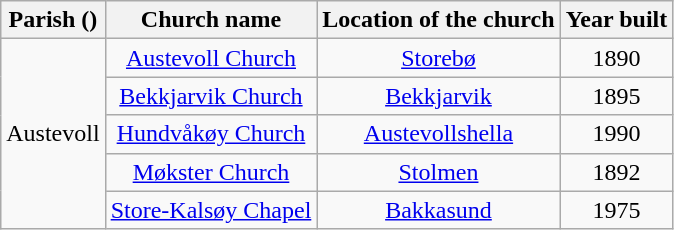<table class="wikitable" style="text-align:center">
<tr>
<th>Parish ()</th>
<th>Church name</th>
<th>Location of the church</th>
<th>Year built</th>
</tr>
<tr>
<td rowspan="5">Austevoll</td>
<td><a href='#'>Austevoll Church</a></td>
<td><a href='#'>Storebø</a></td>
<td>1890</td>
</tr>
<tr>
<td><a href='#'>Bekkjarvik Church</a></td>
<td><a href='#'>Bekkjarvik</a></td>
<td>1895</td>
</tr>
<tr>
<td><a href='#'>Hundvåkøy Church</a></td>
<td><a href='#'>Austevollshella</a></td>
<td>1990</td>
</tr>
<tr>
<td><a href='#'>Møkster Church</a></td>
<td><a href='#'>Stolmen</a></td>
<td>1892</td>
</tr>
<tr>
<td><a href='#'>Store-Kalsøy Chapel</a></td>
<td><a href='#'>Bakkasund</a></td>
<td>1975</td>
</tr>
</table>
